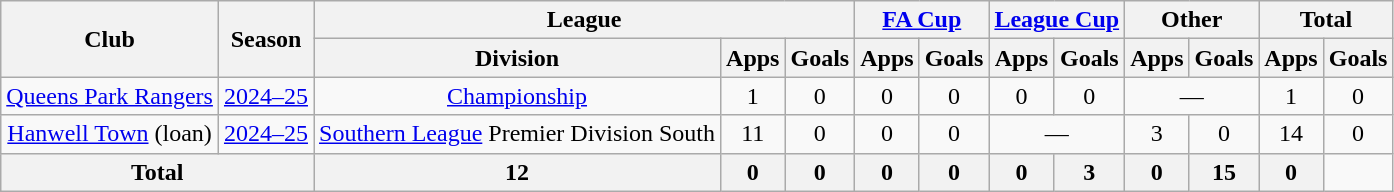<table class="wikitable" style="text-align: center">
<tr>
<th rowspan="2">Club</th>
<th rowspan="2">Season</th>
<th colspan="3">League</th>
<th colspan="2"><a href='#'>FA Cup</a></th>
<th colspan="2"><a href='#'>League Cup</a></th>
<th colspan="2">Other</th>
<th colspan="2">Total</th>
</tr>
<tr>
<th>Division</th>
<th>Apps</th>
<th>Goals</th>
<th>Apps</th>
<th>Goals</th>
<th>Apps</th>
<th>Goals</th>
<th>Apps</th>
<th>Goals</th>
<th>Apps</th>
<th>Goals</th>
</tr>
<tr>
<td><a href='#'>Queens Park Rangers</a></td>
<td><a href='#'>2024–25</a></td>
<td><a href='#'>Championship</a></td>
<td>1</td>
<td>0</td>
<td>0</td>
<td>0</td>
<td>0</td>
<td>0</td>
<td colspan="2">—</td>
<td>1</td>
<td>0</td>
</tr>
<tr>
<td><a href='#'>Hanwell Town</a> (loan)</td>
<td><a href='#'>2024–25</a></td>
<td><a href='#'>Southern League</a> Premier Division South</td>
<td>11</td>
<td>0</td>
<td>0</td>
<td>0</td>
<td colspan="2">—</td>
<td>3</td>
<td>0</td>
<td>14</td>
<td>0</td>
</tr>
<tr>
<th colspan="2">Total</th>
<th>12</th>
<th>0</th>
<th>0</th>
<th>0</th>
<th>0</th>
<th>0</th>
<th>3</th>
<th>0</th>
<th>15</th>
<th>0</th>
</tr>
</table>
